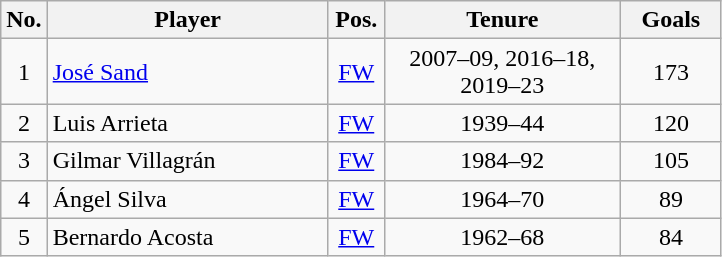<table class="wikitable sortable" style="text-align:center">
<tr>
<th width=20px>No.</th>
<th width=180px>Player</th>
<th width=30px>Pos.</th>
<th width=150px>Tenure</th>
<th width=60px>Goals</th>
</tr>
<tr>
<td>1</td>
<td align=left> <a href='#'>José Sand</a></td>
<td><a href='#'>FW</a></td>
<td>2007–09, 2016–18, 2019–23</td>
<td>173</td>
</tr>
<tr>
<td>2</td>
<td align=left> Luis Arrieta</td>
<td><a href='#'>FW</a></td>
<td>1939–44</td>
<td>120</td>
</tr>
<tr>
<td>3</td>
<td align=left> Gilmar Villagrán</td>
<td><a href='#'>FW</a></td>
<td>1984–92</td>
<td>105</td>
</tr>
<tr>
<td>4</td>
<td align=left> Ángel Silva</td>
<td><a href='#'>FW</a></td>
<td>1964–70</td>
<td>89</td>
</tr>
<tr>
<td>5</td>
<td align=left> Bernardo Acosta</td>
<td><a href='#'>FW</a></td>
<td>1962–68</td>
<td>84</td>
</tr>
</table>
